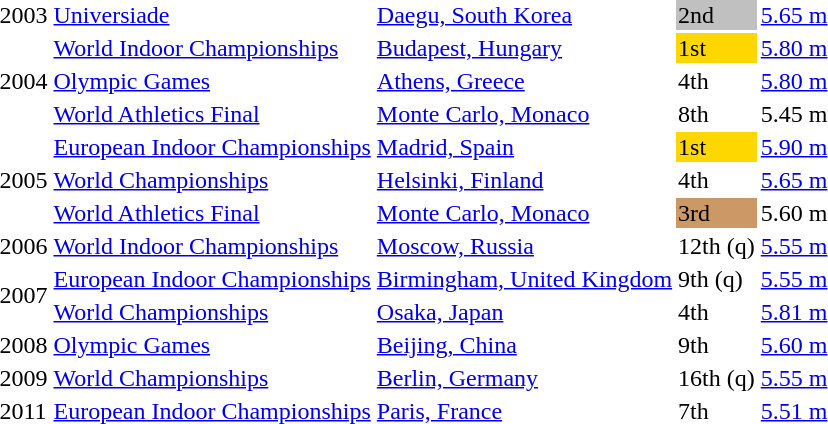<table>
<tr>
<td>2003</td>
<td><a href='#'>Universiade</a></td>
<td><a href='#'>Daegu, South Korea</a></td>
<td bgcolor="silver">2nd</td>
<td><a href='#'>5.65 m</a></td>
</tr>
<tr>
<td rowspan=3>2004</td>
<td><a href='#'>World Indoor Championships</a></td>
<td><a href='#'>Budapest, Hungary</a></td>
<td bgcolor="gold">1st</td>
<td><a href='#'>5.80 m</a></td>
</tr>
<tr>
<td><a href='#'>Olympic Games</a></td>
<td><a href='#'>Athens, Greece</a></td>
<td>4th</td>
<td><a href='#'>5.80 m</a></td>
</tr>
<tr>
<td><a href='#'>World Athletics Final</a></td>
<td><a href='#'>Monte Carlo, Monaco</a></td>
<td>8th</td>
<td>5.45 m</td>
</tr>
<tr>
<td rowspan=3>2005</td>
<td><a href='#'>European Indoor Championships</a></td>
<td><a href='#'>Madrid, Spain</a></td>
<td bgcolor="gold">1st</td>
<td><a href='#'>5.90 m</a></td>
</tr>
<tr>
<td><a href='#'>World Championships</a></td>
<td><a href='#'>Helsinki, Finland</a></td>
<td>4th</td>
<td><a href='#'>5.65 m</a></td>
</tr>
<tr>
<td><a href='#'>World Athletics Final</a></td>
<td><a href='#'>Monte Carlo, Monaco</a></td>
<td bgcolor="CC9966">3rd</td>
<td>5.60 m</td>
</tr>
<tr>
<td>2006</td>
<td><a href='#'>World Indoor Championships</a></td>
<td><a href='#'>Moscow, Russia</a></td>
<td>12th (q)</td>
<td><a href='#'>5.55 m</a></td>
</tr>
<tr>
<td rowspan=2>2007</td>
<td><a href='#'>European Indoor Championships</a></td>
<td><a href='#'>Birmingham, United Kingdom</a></td>
<td>9th (q)</td>
<td><a href='#'>5.55 m</a></td>
</tr>
<tr>
<td><a href='#'>World Championships</a></td>
<td><a href='#'>Osaka, Japan</a></td>
<td>4th</td>
<td><a href='#'>5.81 m</a></td>
</tr>
<tr>
<td>2008</td>
<td><a href='#'>Olympic Games</a></td>
<td><a href='#'>Beijing, China</a></td>
<td>9th</td>
<td><a href='#'>5.60 m</a></td>
</tr>
<tr>
<td>2009</td>
<td><a href='#'>World Championships</a></td>
<td><a href='#'>Berlin, Germany</a></td>
<td>16th (q)</td>
<td><a href='#'>5.55 m</a></td>
</tr>
<tr>
<td>2011</td>
<td><a href='#'>European Indoor Championships</a></td>
<td><a href='#'>Paris, France</a></td>
<td>7th</td>
<td><a href='#'>5.51 m</a></td>
</tr>
</table>
